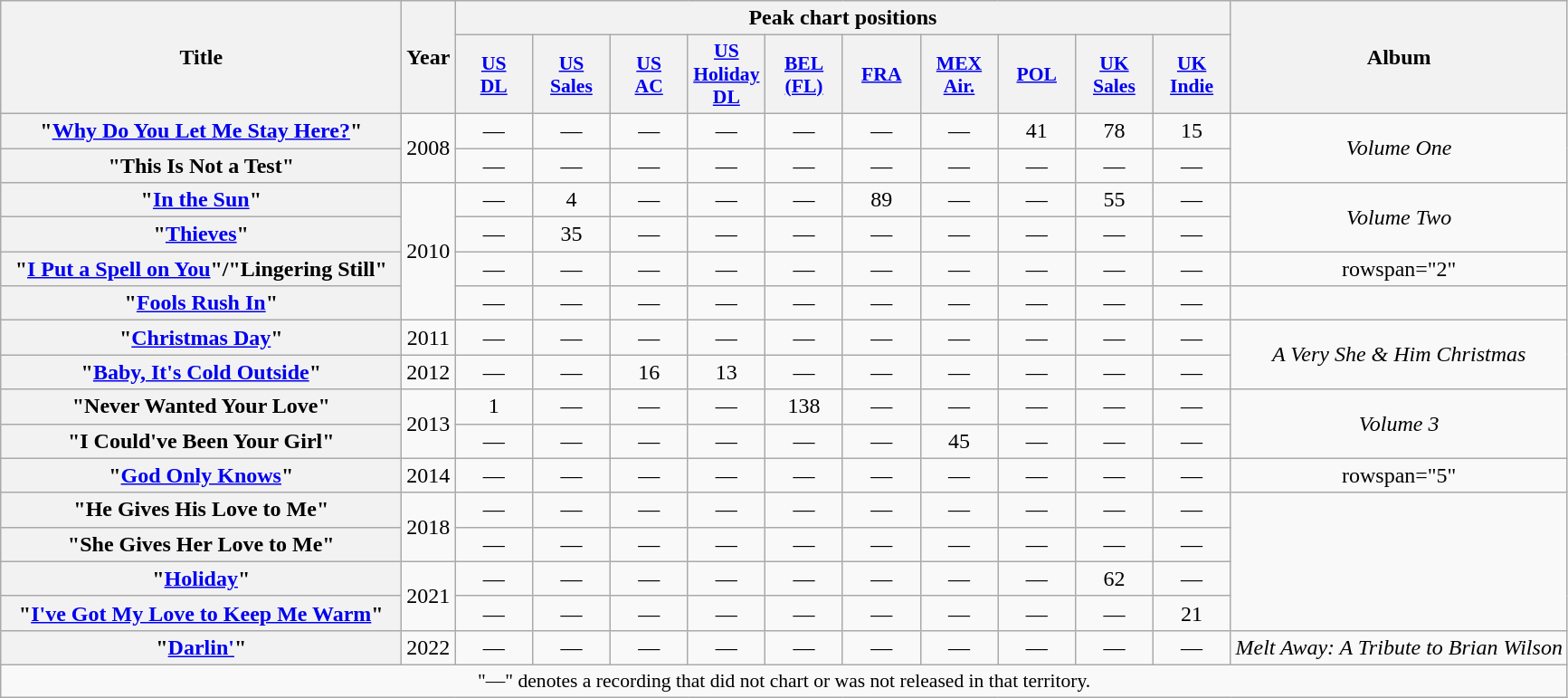<table class="wikitable plainrowheaders" style="text-align:center;">
<tr>
<th scope="col" rowspan="2" style="width:18em;">Title</th>
<th scope="col" rowspan="2" style="width:1em;">Year</th>
<th scope="col" colspan="10">Peak chart positions</th>
<th scope="col" rowspan="2">Album</th>
</tr>
<tr>
<th scope="col" style="width:3.5em;font-size:90%;"><a href='#'>US<br>DL</a><br></th>
<th scope="col" style="width:3.5em;font-size:90%;"><a href='#'>US<br>Sales</a><br></th>
<th scope="col" style="width:3.5em;font-size:90%;"><a href='#'>US<br>AC</a><br></th>
<th scope="col" style="width:3.5em;font-size:90%;"><a href='#'>US<br>Holiday<br>DL</a><br></th>
<th scope="col" style="width:3.5em;font-size:90%;"><a href='#'>BEL<br>(FL)</a><br></th>
<th scope="col" style="width:3.5em;font-size:90%;"><a href='#'>FRA</a><br></th>
<th scope="col" style="width:3.5em;font-size:90%;"><a href='#'>MEX<br>Air.</a><br></th>
<th scope="col" style="width:3.5em;font-size:90%;"><a href='#'>POL</a><br></th>
<th scope="col" style="width:3.5em;font-size:90%;"><a href='#'>UK<br>Sales</a><br></th>
<th scope="col" style="width:3.5em;font-size:90%;"><a href='#'>UK<br>Indie</a><br></th>
</tr>
<tr>
<th scope="row">"<a href='#'>Why Do You Let Me Stay Here?</a>"</th>
<td rowspan="2">2008</td>
<td>—</td>
<td>—</td>
<td>—</td>
<td>—</td>
<td>—</td>
<td>—</td>
<td>—</td>
<td>41</td>
<td>78</td>
<td>15</td>
<td rowspan="2"><em>Volume One</em></td>
</tr>
<tr>
<th scope="row">"This Is Not a Test"</th>
<td>—</td>
<td>—</td>
<td>—</td>
<td>—</td>
<td>—</td>
<td>—</td>
<td>—</td>
<td>—</td>
<td>—</td>
<td>—</td>
</tr>
<tr>
<th scope="row">"<a href='#'>In the Sun</a>"</th>
<td rowspan="4">2010</td>
<td>—</td>
<td>4</td>
<td>—</td>
<td>—</td>
<td>—</td>
<td>89</td>
<td>—</td>
<td>—</td>
<td>55</td>
<td>—</td>
<td rowspan="2"><em>Volume Two</em></td>
</tr>
<tr>
<th scope="row">"<a href='#'>Thieves</a>"</th>
<td>—</td>
<td>35</td>
<td>—</td>
<td>—</td>
<td>—</td>
<td>—</td>
<td>—</td>
<td>—</td>
<td>—</td>
<td>—</td>
</tr>
<tr>
<th scope="row">"<a href='#'>I Put a Spell on You</a>"/"Lingering Still"</th>
<td>—</td>
<td>—</td>
<td>—</td>
<td>—</td>
<td>—</td>
<td>—</td>
<td>—</td>
<td>—</td>
<td>—</td>
<td>—</td>
<td>rowspan="2"</td>
</tr>
<tr>
<th scope="row">"<a href='#'>Fools Rush In</a>"</th>
<td>—</td>
<td>—</td>
<td>—</td>
<td>—</td>
<td>—</td>
<td>—</td>
<td>—</td>
<td>—</td>
<td>—</td>
<td>—</td>
</tr>
<tr>
<th scope="row">"<a href='#'>Christmas Day</a>"</th>
<td>2011</td>
<td>—</td>
<td>—</td>
<td>—</td>
<td>—</td>
<td>—</td>
<td>—</td>
<td>—</td>
<td>—</td>
<td>—</td>
<td>—</td>
<td rowspan="2"><em>A Very She & Him Christmas</em></td>
</tr>
<tr>
<th scope="row">"<a href='#'>Baby, It's Cold Outside</a>"</th>
<td>2012</td>
<td>—</td>
<td>—</td>
<td>16</td>
<td>13</td>
<td>—</td>
<td>—</td>
<td>—</td>
<td>—</td>
<td>—</td>
<td>—</td>
</tr>
<tr>
<th scope="row">"Never Wanted Your Love"</th>
<td rowspan="2">2013</td>
<td>1</td>
<td>—</td>
<td>—</td>
<td>—</td>
<td>138</td>
<td>—</td>
<td>—</td>
<td>—</td>
<td>—</td>
<td>—</td>
<td rowspan="2"><em>Volume 3</em></td>
</tr>
<tr>
<th scope="row">"I Could've Been Your Girl"</th>
<td>—</td>
<td>—</td>
<td>—</td>
<td>—</td>
<td>—</td>
<td>—</td>
<td>45</td>
<td>—</td>
<td>—</td>
<td>—</td>
</tr>
<tr>
<th scope="row">"<a href='#'>God Only Knows</a>"</th>
<td>2014</td>
<td>—</td>
<td>—</td>
<td>—</td>
<td>—</td>
<td>—</td>
<td>—</td>
<td>—</td>
<td>—</td>
<td>—</td>
<td>—</td>
<td>rowspan="5"</td>
</tr>
<tr>
<th scope="row">"He Gives His Love to Me"</th>
<td rowspan="2">2018</td>
<td>—</td>
<td>—</td>
<td>—</td>
<td>—</td>
<td>—</td>
<td>—</td>
<td>—</td>
<td>—</td>
<td>—</td>
<td>—</td>
</tr>
<tr>
<th scope="row">"She Gives Her Love to Me"</th>
<td>—</td>
<td>—</td>
<td>—</td>
<td>—</td>
<td>—</td>
<td>—</td>
<td>—</td>
<td>—</td>
<td>—</td>
<td>—</td>
</tr>
<tr>
<th scope="row">"<a href='#'>Holiday</a>"</th>
<td rowspan="2">2021</td>
<td>—</td>
<td>—</td>
<td>—</td>
<td>—</td>
<td>—</td>
<td>—</td>
<td>—</td>
<td>—</td>
<td>62</td>
<td>—</td>
</tr>
<tr>
<th scope="row">"<a href='#'>I've Got My Love to Keep Me Warm</a>"</th>
<td>—</td>
<td>—</td>
<td>—</td>
<td>—</td>
<td>—</td>
<td>—</td>
<td>—</td>
<td>—</td>
<td>—</td>
<td>21</td>
</tr>
<tr>
<th scope="row">"<a href='#'>Darlin'</a>"</th>
<td>2022</td>
<td>—</td>
<td>—</td>
<td>—</td>
<td>—</td>
<td>—</td>
<td>—</td>
<td>—</td>
<td>—</td>
<td>—</td>
<td>—</td>
<td><em>Melt Away: A Tribute to Brian Wilson</em></td>
</tr>
<tr>
<td colspan="14" style="font-size:90%">"—" denotes a recording that did not chart or was not released in that territory.</td>
</tr>
</table>
